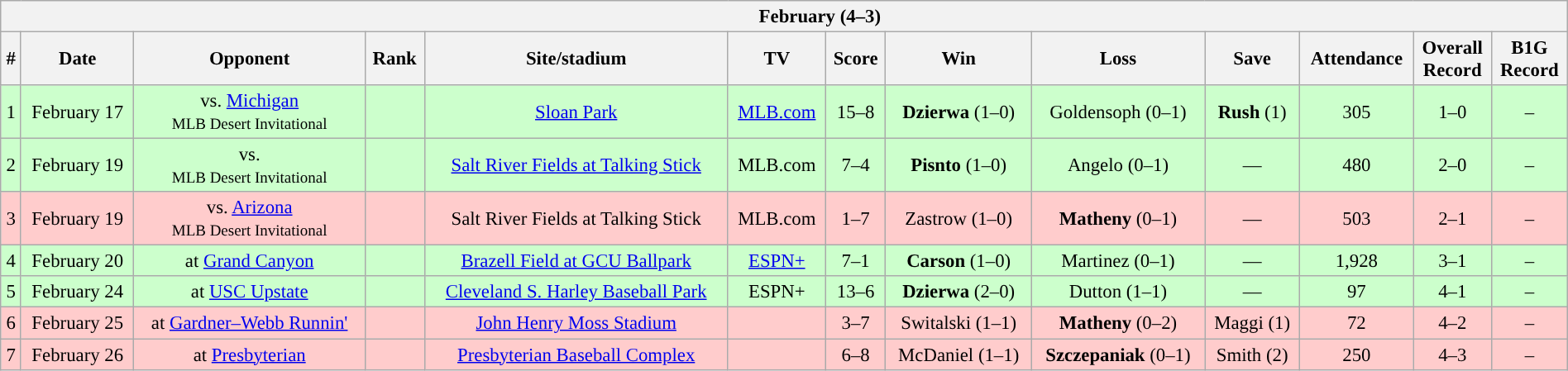<table class="wikitable collapsible open" style="margin:auto; width:100%; text-align:center; font-size:95%">
<tr>
<th colspan=13 style="padding-left:4em;">February (4–3)</th>
</tr>
<tr>
<th>#</th>
<th>Date</th>
<th>Opponent</th>
<th>Rank</th>
<th>Site/stadium</th>
<th>TV</th>
<th>Score</th>
<th>Win</th>
<th>Loss</th>
<th>Save</th>
<th>Attendance</th>
<th>Overall<br>Record</th>
<th>B1G<br>Record</th>
</tr>
<tr align="center" bgcolor="#ccffcc">
<td>1</td>
<td>February 17</td>
<td>vs. <a href='#'>Michigan</a><br><small>MLB Desert Invitational</small></td>
<td></td>
<td><a href='#'>Sloan Park</a></td>
<td><a href='#'>MLB.com</a></td>
<td>15–8</td>
<td><strong>Dzierwa</strong> (1–0)</td>
<td>Goldensoph (0–1)</td>
<td><strong>Rush</strong> (1)</td>
<td>305</td>
<td>1–0</td>
<td>–</td>
</tr>
<tr align="center" bgcolor="#ccffcc">
<td>2</td>
<td>February 19</td>
<td>vs. <br><small>MLB Desert Invitational</small></td>
<td></td>
<td><a href='#'>Salt River Fields at Talking Stick</a></td>
<td>MLB.com</td>
<td>7–4</td>
<td><strong>Pisnto</strong> (1–0)</td>
<td>Angelo (0–1)</td>
<td>—</td>
<td>480</td>
<td>2–0</td>
<td>–</td>
</tr>
<tr align="center" bgcolor="#ffcccc">
<td>3</td>
<td>February 19</td>
<td>vs. <a href='#'>Arizona</a><br><small>MLB Desert Invitational</small></td>
<td></td>
<td>Salt River Fields at Talking Stick</td>
<td>MLB.com</td>
<td>1–7</td>
<td>Zastrow (1–0)</td>
<td><strong>Matheny</strong> (0–1)</td>
<td>—</td>
<td>503</td>
<td>2–1</td>
<td>–</td>
</tr>
<tr align="center" bgcolor="#ccffcc">
<td>4</td>
<td>February 20</td>
<td>at <a href='#'>Grand Canyon</a></td>
<td></td>
<td><a href='#'>Brazell Field at GCU Ballpark</a></td>
<td><a href='#'>ESPN+</a></td>
<td>7–1</td>
<td><strong>Carson</strong> (1–0)</td>
<td>Martinez (0–1)</td>
<td>—</td>
<td>1,928</td>
<td>3–1</td>
<td>–</td>
</tr>
<tr align="center" bgcolor="#ccffcc">
<td>5</td>
<td>February 24</td>
<td>at <a href='#'>USC Upstate</a></td>
<td></td>
<td><a href='#'>Cleveland S. Harley Baseball Park</a></td>
<td>ESPN+</td>
<td>13–6</td>
<td><strong>Dzierwa</strong> (2–0)</td>
<td>Dutton (1–1)</td>
<td>—</td>
<td>97</td>
<td>4–1</td>
<td>–</td>
</tr>
<tr align="center" bgcolor="#ffcccc">
<td>6</td>
<td>February 25</td>
<td>at <a href='#'>Gardner–Webb Runnin'</a></td>
<td></td>
<td><a href='#'>John Henry Moss Stadium</a></td>
<td></td>
<td>3–7</td>
<td>Switalski (1–1)</td>
<td><strong>Matheny</strong> (0–2)</td>
<td>Maggi (1)</td>
<td>72</td>
<td>4–2</td>
<td>–</td>
</tr>
<tr align="center" bgcolor="#ffcccc">
<td>7</td>
<td>February 26</td>
<td>at <a href='#'>Presbyterian</a></td>
<td></td>
<td><a href='#'>Presbyterian Baseball Complex</a></td>
<td></td>
<td>6–8</td>
<td>McDaniel (1–1)</td>
<td><strong>Szczepaniak</strong> (0–1)</td>
<td>Smith (2)</td>
<td>250</td>
<td>4–3</td>
<td>–</td>
</tr>
</table>
